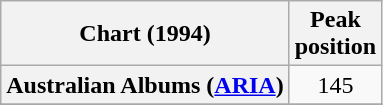<table class="wikitable sortable plainrowheaders">
<tr>
<th>Chart (1994)</th>
<th>Peak<br>position</th>
</tr>
<tr>
<th scope="row">Australian Albums (<a href='#'>ARIA</a>)</th>
<td align="center">145</td>
</tr>
<tr>
</tr>
<tr>
</tr>
<tr>
</tr>
<tr>
</tr>
<tr>
</tr>
<tr>
</tr>
<tr>
</tr>
</table>
